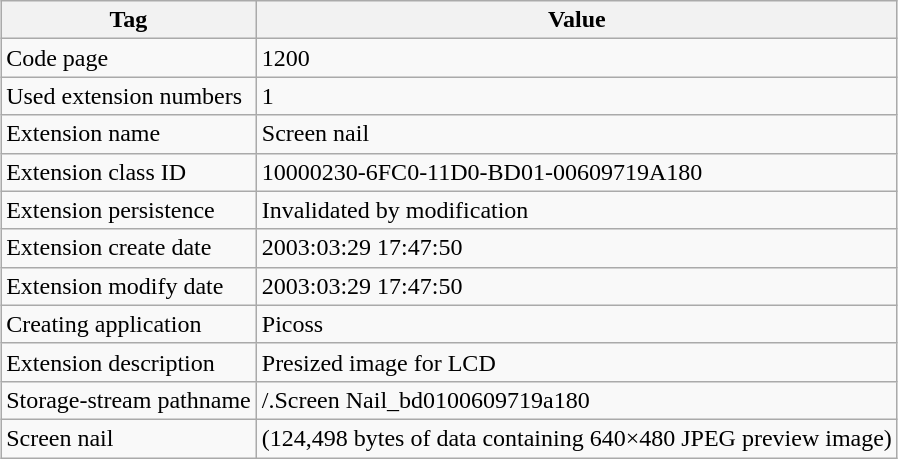<table class="wikitable" style="margin:auto;">
<tr>
<th>Tag</th>
<th>Value</th>
</tr>
<tr>
<td>Code page</td>
<td>1200</td>
</tr>
<tr>
<td>Used extension numbers</td>
<td>1</td>
</tr>
<tr>
<td>Extension name</td>
<td>Screen nail</td>
</tr>
<tr>
<td>Extension class ID</td>
<td>10000230-6FC0-11D0-BD01-00609719A180</td>
</tr>
<tr>
<td>Extension persistence</td>
<td>Invalidated by modification</td>
</tr>
<tr>
<td>Extension create date</td>
<td>2003:03:29 17:47:50</td>
</tr>
<tr>
<td>Extension modify date</td>
<td>2003:03:29 17:47:50</td>
</tr>
<tr>
<td>Creating application</td>
<td>Picoss</td>
</tr>
<tr>
<td>Extension description</td>
<td>Presized image for LCD</td>
</tr>
<tr>
<td>Storage-stream pathname</td>
<td>/.Screen Nail_bd0100609719a180</td>
</tr>
<tr>
<td>Screen nail</td>
<td>(124,498 bytes of data containing 640×480 JPEG preview image)</td>
</tr>
</table>
